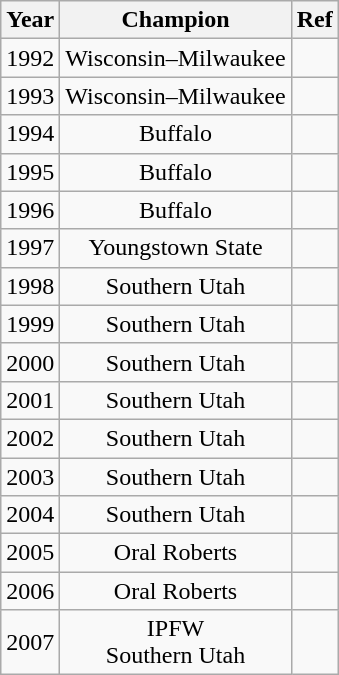<table class="wikitable" style="text-align:center;" cellspacing="2">
<tr>
<th>Year</th>
<th>Champion</th>
<th>Ref</th>
</tr>
<tr>
<td>1992</td>
<td>Wisconsin–Milwaukee</td>
<td></td>
</tr>
<tr>
<td>1993</td>
<td>Wisconsin–Milwaukee</td>
<td></td>
</tr>
<tr>
<td>1994</td>
<td>Buffalo</td>
<td></td>
</tr>
<tr>
<td>1995</td>
<td>Buffalo</td>
<td></td>
</tr>
<tr>
<td>1996</td>
<td>Buffalo</td>
<td></td>
</tr>
<tr>
<td>1997</td>
<td>Youngstown State</td>
<td></td>
</tr>
<tr>
<td>1998</td>
<td>Southern Utah</td>
<td></td>
</tr>
<tr>
<td>1999</td>
<td>Southern Utah</td>
<td></td>
</tr>
<tr>
<td>2000</td>
<td>Southern Utah</td>
<td></td>
</tr>
<tr>
<td>2001</td>
<td>Southern Utah</td>
<td></td>
</tr>
<tr>
<td>2002</td>
<td>Southern Utah</td>
<td></td>
</tr>
<tr>
<td>2003</td>
<td>Southern Utah</td>
<td></td>
</tr>
<tr>
<td>2004</td>
<td>Southern Utah</td>
<td></td>
</tr>
<tr>
<td>2005</td>
<td>Oral Roberts</td>
<td></td>
</tr>
<tr>
<td>2006</td>
<td>Oral Roberts</td>
<td></td>
</tr>
<tr>
<td>2007</td>
<td>IPFW<br>Southern Utah</td>
<td></td>
</tr>
</table>
